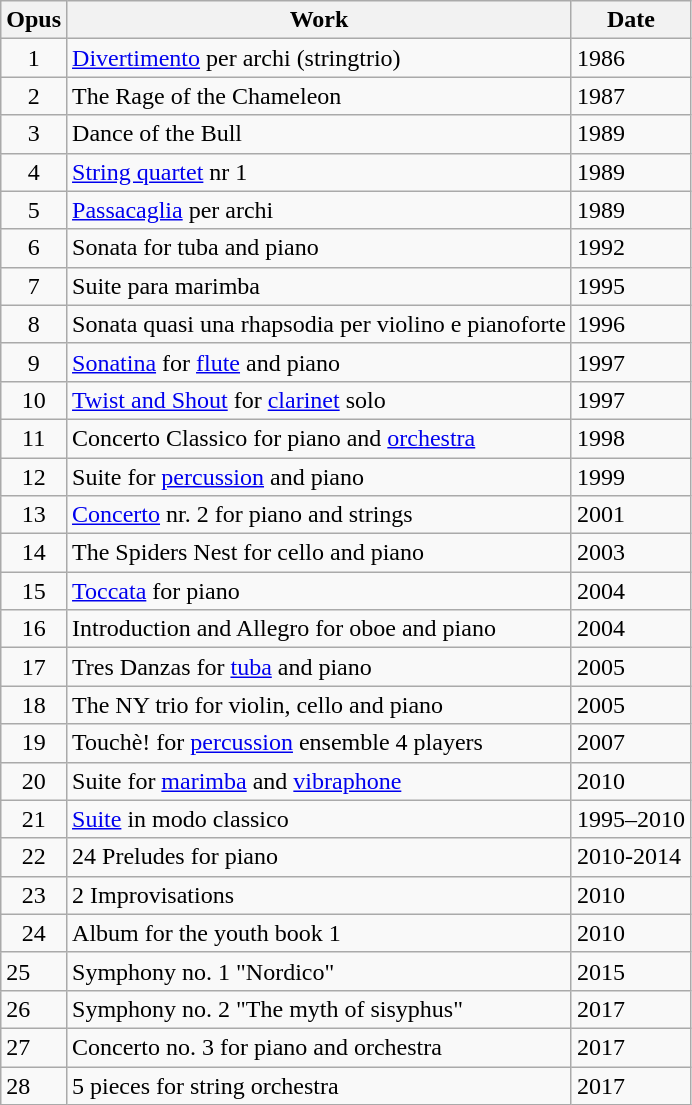<table class="wikitable sortable">
<tr>
<th>Opus</th>
<th class="unsortable">Work</th>
<th>Date</th>
</tr>
<tr>
<td align="center">1</td>
<td><a href='#'>Divertimento</a> per archi (stringtrio)</td>
<td>1986</td>
</tr>
<tr>
<td align="center">2</td>
<td>The Rage of the Chameleon</td>
<td>1987</td>
</tr>
<tr>
<td align="center">3</td>
<td>Dance of the Bull</td>
<td>1989</td>
</tr>
<tr>
<td align="center">4</td>
<td><a href='#'>String quartet</a> nr 1</td>
<td>1989</td>
</tr>
<tr>
<td align="center">5</td>
<td><a href='#'>Passacaglia</a> per archi</td>
<td>1989</td>
</tr>
<tr>
<td align="center">6</td>
<td>Sonata for tuba and piano</td>
<td>1992</td>
</tr>
<tr>
<td align="center">7</td>
<td>Suite para marimba</td>
<td>1995</td>
</tr>
<tr>
<td align="center">8</td>
<td>Sonata quasi una rhapsodia per violino e pianoforte</td>
<td>1996</td>
</tr>
<tr>
<td align="center">9</td>
<td><a href='#'>Sonatina</a> for <a href='#'>flute</a> and piano</td>
<td>1997</td>
</tr>
<tr>
<td align="center">10</td>
<td><a href='#'>Twist and Shout</a> for <a href='#'>clarinet</a> solo</td>
<td>1997</td>
</tr>
<tr>
<td align="center">11</td>
<td>Concerto Classico for piano and <a href='#'>orchestra</a></td>
<td>1998</td>
</tr>
<tr>
<td align="center">12</td>
<td>Suite for <a href='#'>percussion</a> and piano</td>
<td>1999</td>
</tr>
<tr>
<td align="center">13</td>
<td><a href='#'>Concerto</a> nr. 2 for piano and strings</td>
<td>2001</td>
</tr>
<tr>
<td align="center">14</td>
<td>The Spiders Nest for cello and piano</td>
<td>2003</td>
</tr>
<tr>
<td align="center">15</td>
<td><a href='#'>Toccata</a> for piano</td>
<td>2004</td>
</tr>
<tr>
<td align="center">16</td>
<td>Introduction and Allegro for oboe and piano</td>
<td>2004</td>
</tr>
<tr>
<td align="center">17</td>
<td>Tres Danzas for <a href='#'>tuba</a> and piano</td>
<td>2005</td>
</tr>
<tr>
<td align="center">18</td>
<td>The NY trio for violin, cello and piano</td>
<td>2005</td>
</tr>
<tr>
<td align="center">19</td>
<td>Touchè! for <a href='#'>percussion</a> ensemble 4 players</td>
<td>2007</td>
</tr>
<tr>
<td align="center">20</td>
<td>Suite for <a href='#'>marimba</a> and <a href='#'>vibraphone</a></td>
<td>2010</td>
</tr>
<tr>
<td align="center">21</td>
<td><a href='#'>Suite</a> in modo classico</td>
<td>1995–2010</td>
</tr>
<tr>
<td align="center">22</td>
<td>24 Preludes for piano</td>
<td>2010-2014</td>
</tr>
<tr>
<td align="center">23</td>
<td>2 Improvisations</td>
<td>2010</td>
</tr>
<tr>
<td align="center">24</td>
<td>Album for the youth book 1</td>
<td>2010</td>
</tr>
<tr>
<td>25</td>
<td>Symphony no. 1 "Nordico"</td>
<td>2015</td>
</tr>
<tr>
<td>26</td>
<td>Symphony no. 2 "The myth of sisyphus"</td>
<td>2017</td>
</tr>
<tr>
<td>27</td>
<td>Concerto no. 3 for piano and orchestra</td>
<td>2017</td>
</tr>
<tr>
<td>28</td>
<td>5 pieces for string orchestra</td>
<td>2017</td>
</tr>
</table>
